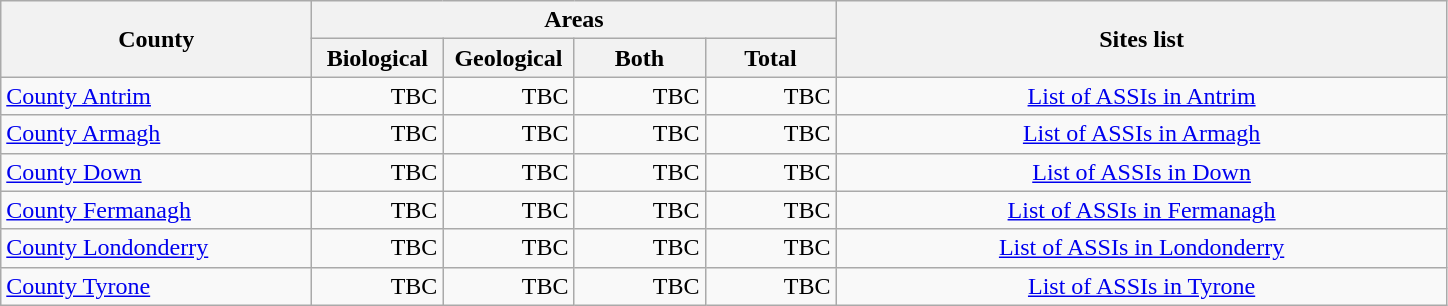<table class="wikitable sortable">
<tr>
<th width="200" rowspan="2">County</th>
<th colspan="4">Areas</th>
<th width="400" rowspan="2">Sites list</th>
</tr>
<tr>
<th width="80">Biological</th>
<th width="80">Geological</th>
<th width="80">Both</th>
<th width="80">Total</th>
</tr>
<tr>
<td><a href='#'>County Antrim</a></td>
<td align="right">TBC</td>
<td align="right">TBC</td>
<td align="right">TBC</td>
<td align="right">TBC</td>
<td align="center"><a href='#'>List of ASSIs in Antrim</a></td>
</tr>
<tr>
<td><a href='#'>County Armagh</a></td>
<td align="right">TBC</td>
<td align="right">TBC</td>
<td align="right">TBC</td>
<td align="right">TBC</td>
<td align="center"><a href='#'>List of ASSIs in Armagh</a></td>
</tr>
<tr>
<td><a href='#'>County Down</a></td>
<td align="right">TBC</td>
<td align="right">TBC</td>
<td align="right">TBC</td>
<td align="right">TBC</td>
<td align="center"><a href='#'>List of ASSIs in Down</a></td>
</tr>
<tr>
<td><a href='#'>County Fermanagh</a></td>
<td align="right">TBC</td>
<td align="right">TBC</td>
<td align="right">TBC</td>
<td align="right">TBC</td>
<td align="center"><a href='#'>List of ASSIs in Fermanagh</a></td>
</tr>
<tr>
<td><a href='#'>County Londonderry</a></td>
<td align="right">TBC</td>
<td align="right">TBC</td>
<td align="right">TBC</td>
<td align="right">TBC</td>
<td align="center"><a href='#'>List of ASSIs in Londonderry</a></td>
</tr>
<tr>
<td><a href='#'>County Tyrone</a></td>
<td align="right">TBC</td>
<td align="right">TBC</td>
<td align="right">TBC</td>
<td align="right">TBC</td>
<td align="center"><a href='#'>List of ASSIs in Tyrone</a></td>
</tr>
</table>
